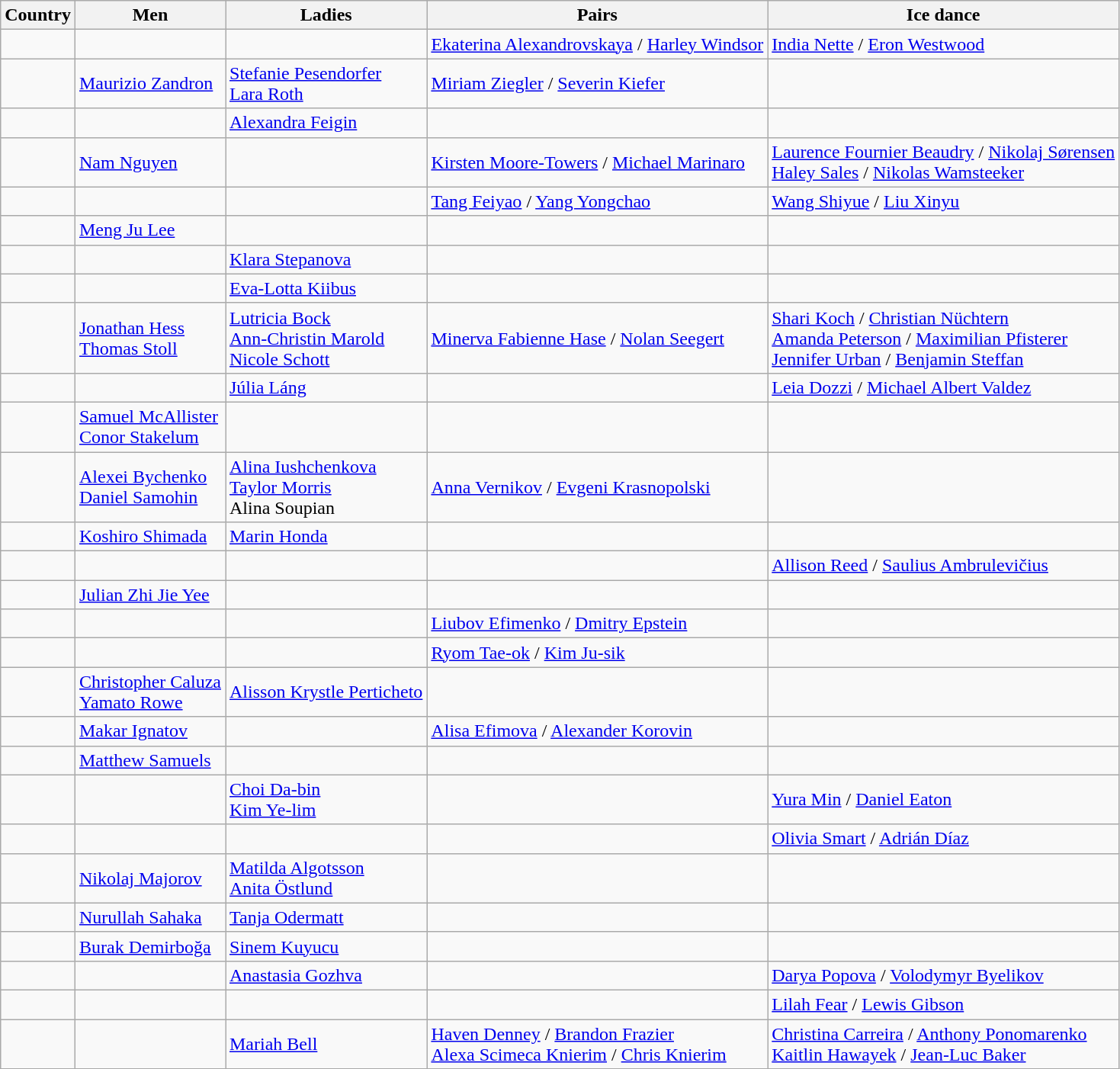<table class="wikitable">
<tr>
<th>Country</th>
<th>Men</th>
<th>Ladies</th>
<th>Pairs</th>
<th>Ice dance</th>
</tr>
<tr>
<td></td>
<td></td>
<td></td>
<td><a href='#'>Ekaterina Alexandrovskaya</a> / <a href='#'>Harley Windsor</a></td>
<td><a href='#'>India Nette</a> / <a href='#'>Eron Westwood</a></td>
</tr>
<tr>
<td></td>
<td><a href='#'>Maurizio Zandron</a></td>
<td><a href='#'>Stefanie Pesendorfer</a> <br> <a href='#'>Lara Roth</a></td>
<td><a href='#'>Miriam Ziegler</a> / <a href='#'>Severin Kiefer</a></td>
<td></td>
</tr>
<tr>
<td></td>
<td></td>
<td><a href='#'>Alexandra Feigin</a></td>
<td></td>
<td></td>
</tr>
<tr>
<td></td>
<td><a href='#'>Nam Nguyen</a></td>
<td></td>
<td><a href='#'>Kirsten Moore-Towers</a> / <a href='#'>Michael Marinaro</a></td>
<td><a href='#'>Laurence Fournier Beaudry</a> / <a href='#'>Nikolaj Sørensen</a> <br> <a href='#'>Haley Sales</a> / <a href='#'>Nikolas Wamsteeker</a></td>
</tr>
<tr>
<td></td>
<td></td>
<td></td>
<td><a href='#'>Tang Feiyao</a> / <a href='#'>Yang Yongchao</a></td>
<td><a href='#'>Wang Shiyue</a> / <a href='#'>Liu Xinyu</a></td>
</tr>
<tr>
<td></td>
<td><a href='#'>Meng Ju Lee</a></td>
<td></td>
<td></td>
<td></td>
</tr>
<tr>
<td></td>
<td></td>
<td><a href='#'>Klara Stepanova</a></td>
<td></td>
<td></td>
</tr>
<tr>
<td></td>
<td></td>
<td><a href='#'>Eva-Lotta Kiibus</a></td>
<td></td>
<td></td>
</tr>
<tr>
<td></td>
<td><a href='#'>Jonathan Hess</a> <br> <a href='#'>Thomas Stoll</a></td>
<td><a href='#'>Lutricia Bock</a> <br> <a href='#'>Ann-Christin Marold</a> <br> <a href='#'>Nicole Schott</a></td>
<td><a href='#'>Minerva Fabienne Hase</a> / <a href='#'>Nolan Seegert</a></td>
<td><a href='#'>Shari Koch</a> / <a href='#'>Christian Nüchtern</a> <br> <a href='#'>Amanda Peterson</a> / <a href='#'>Maximilian Pfisterer</a> <br> <a href='#'>Jennifer Urban</a> / <a href='#'>Benjamin Steffan</a></td>
</tr>
<tr>
<td></td>
<td></td>
<td><a href='#'>Júlia Láng</a></td>
<td></td>
<td><a href='#'>Leia Dozzi</a> / <a href='#'>Michael Albert Valdez</a></td>
</tr>
<tr>
<td></td>
<td><a href='#'>Samuel McAllister</a> <br> <a href='#'>Conor Stakelum</a></td>
<td></td>
<td></td>
<td></td>
</tr>
<tr>
<td></td>
<td><a href='#'>Alexei Bychenko</a> <br> <a href='#'>Daniel Samohin</a></td>
<td><a href='#'>Alina Iushchenkova</a> <br> <a href='#'>Taylor Morris</a> <br> Alina Soupian</td>
<td><a href='#'>Anna Vernikov</a> / <a href='#'>Evgeni Krasnopolski</a></td>
<td></td>
</tr>
<tr>
<td></td>
<td><a href='#'>Koshiro Shimada</a></td>
<td><a href='#'>Marin Honda</a></td>
<td></td>
<td></td>
</tr>
<tr>
<td></td>
<td></td>
<td></td>
<td></td>
<td><a href='#'>Allison Reed</a> / <a href='#'>Saulius Ambrulevičius</a></td>
</tr>
<tr>
<td></td>
<td><a href='#'>Julian Zhi Jie Yee</a></td>
<td></td>
<td></td>
<td></td>
</tr>
<tr>
<td></td>
<td></td>
<td></td>
<td><a href='#'>Liubov Efimenko</a> / <a href='#'>Dmitry Epstein</a></td>
<td></td>
</tr>
<tr>
<td></td>
<td></td>
<td></td>
<td><a href='#'>Ryom Tae-ok</a> / <a href='#'>Kim Ju-sik</a></td>
<td></td>
</tr>
<tr>
<td></td>
<td><a href='#'>Christopher Caluza</a> <br> <a href='#'>Yamato Rowe</a></td>
<td><a href='#'>Alisson Krystle Perticheto</a></td>
<td></td>
<td></td>
</tr>
<tr>
<td></td>
<td><a href='#'>Makar Ignatov</a></td>
<td></td>
<td><a href='#'>Alisa Efimova</a> / <a href='#'>Alexander Korovin</a></td>
<td></td>
</tr>
<tr>
<td></td>
<td><a href='#'>Matthew Samuels</a></td>
<td></td>
<td></td>
<td></td>
</tr>
<tr>
<td></td>
<td></td>
<td><a href='#'>Choi Da-bin</a> <br> <a href='#'>Kim Ye-lim</a></td>
<td></td>
<td><a href='#'>Yura Min</a> / <a href='#'>Daniel Eaton</a></td>
</tr>
<tr>
<td></td>
<td></td>
<td></td>
<td></td>
<td><a href='#'>Olivia Smart</a> / <a href='#'>Adrián Díaz</a></td>
</tr>
<tr>
<td></td>
<td><a href='#'>Nikolaj Majorov</a></td>
<td><a href='#'>Matilda Algotsson</a> <br> <a href='#'>Anita Östlund</a></td>
<td></td>
<td></td>
</tr>
<tr>
<td></td>
<td><a href='#'>Nurullah Sahaka</a></td>
<td><a href='#'>Tanja Odermatt</a></td>
<td></td>
<td></td>
</tr>
<tr>
<td></td>
<td><a href='#'>Burak Demirboğa</a></td>
<td><a href='#'>Sinem Kuyucu</a></td>
<td></td>
<td></td>
</tr>
<tr>
<td></td>
<td></td>
<td><a href='#'>Anastasia Gozhva</a></td>
<td></td>
<td><a href='#'>Darya Popova</a> / <a href='#'>Volodymyr Byelikov</a></td>
</tr>
<tr>
<td></td>
<td></td>
<td></td>
<td></td>
<td><a href='#'>Lilah Fear</a> / <a href='#'>Lewis Gibson</a></td>
</tr>
<tr>
<td></td>
<td></td>
<td><a href='#'>Mariah Bell</a></td>
<td><a href='#'>Haven Denney</a> / <a href='#'>Brandon Frazier</a> <br> <a href='#'>Alexa Scimeca Knierim</a> / <a href='#'>Chris Knierim</a></td>
<td><a href='#'>Christina Carreira</a> / <a href='#'>Anthony Ponomarenko</a> <br> <a href='#'>Kaitlin Hawayek</a> / <a href='#'>Jean-Luc Baker</a></td>
</tr>
</table>
